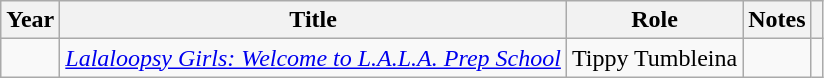<table class="wikitable sortable">
<tr>
<th scope="col">Year</th>
<th scope="col">Title</th>
<th scope="col">Role</th>
<th class="unsortable" scope="col">Notes</th>
<th class="unsortable" scope="col"></th>
</tr>
<tr>
<td></td>
<td><em><a href='#'>Lalaloopsy Girls: Welcome to L.A.L.A. Prep School</a></em></td>
<td>Tippy Tumbleina</td>
<td></td>
<td></td>
</tr>
</table>
